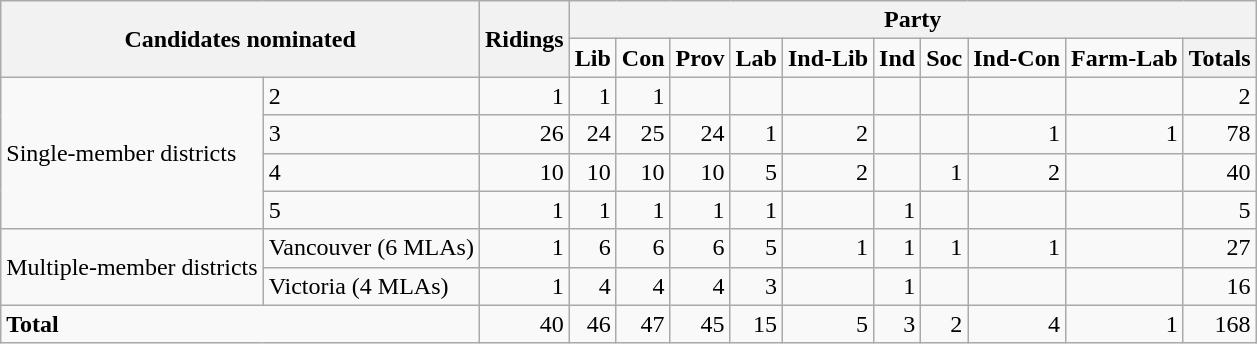<table class="wikitable" style="text-align:right;">
<tr>
<th rowspan="2" colspan="2">Candidates nominated</th>
<th rowspan="2">Ridings</th>
<th colspan="13">Party</th>
</tr>
<tr>
<td><strong>Lib</strong></td>
<td><strong>Con</strong></td>
<td><strong>Prov</strong></td>
<td><strong>Lab</strong></td>
<td><strong>Ind-Lib</strong></td>
<td><strong>Ind</strong></td>
<td><strong>Soc</strong></td>
<td><strong>Ind-Con</strong></td>
<td><strong>Farm-Lab</strong></td>
<th>Totals</th>
</tr>
<tr>
<td style="text-align:left;" rowspan="4">Single-member districts</td>
<td style="text-align:left;">2</td>
<td>1</td>
<td>1</td>
<td>1</td>
<td></td>
<td></td>
<td></td>
<td></td>
<td></td>
<td></td>
<td></td>
<td>2</td>
</tr>
<tr>
<td style="text-align:left;">3</td>
<td>26</td>
<td>24</td>
<td>25</td>
<td>24</td>
<td>1</td>
<td>2</td>
<td></td>
<td></td>
<td>1</td>
<td>1</td>
<td>78</td>
</tr>
<tr>
<td style="text-align:left;">4</td>
<td>10</td>
<td>10</td>
<td>10</td>
<td>10</td>
<td>5</td>
<td>2</td>
<td></td>
<td>1</td>
<td>2</td>
<td></td>
<td>40</td>
</tr>
<tr>
<td style="text-align:left;">5</td>
<td>1</td>
<td>1</td>
<td>1</td>
<td>1</td>
<td>1</td>
<td></td>
<td>1</td>
<td></td>
<td></td>
<td></td>
<td>5</td>
</tr>
<tr>
<td style="text-align:left;" rowspan="2">Multiple-member districts</td>
<td style="text-align:left;">Vancouver (6 MLAs)</td>
<td>1</td>
<td>6</td>
<td>6</td>
<td>6</td>
<td>5</td>
<td>1</td>
<td>1</td>
<td>1</td>
<td>1</td>
<td></td>
<td>27</td>
</tr>
<tr>
<td style="text-align:left;">Victoria (4 MLAs)</td>
<td>1</td>
<td>4</td>
<td>4</td>
<td>4</td>
<td>3</td>
<td></td>
<td>1</td>
<td></td>
<td></td>
<td></td>
<td>16</td>
</tr>
<tr>
<td style="text-align:left;" colspan="2"><strong>Total</strong></td>
<td>40</td>
<td>46</td>
<td>47</td>
<td>45</td>
<td>15</td>
<td>5</td>
<td>3</td>
<td>2</td>
<td>4</td>
<td>1</td>
<td>168</td>
</tr>
</table>
